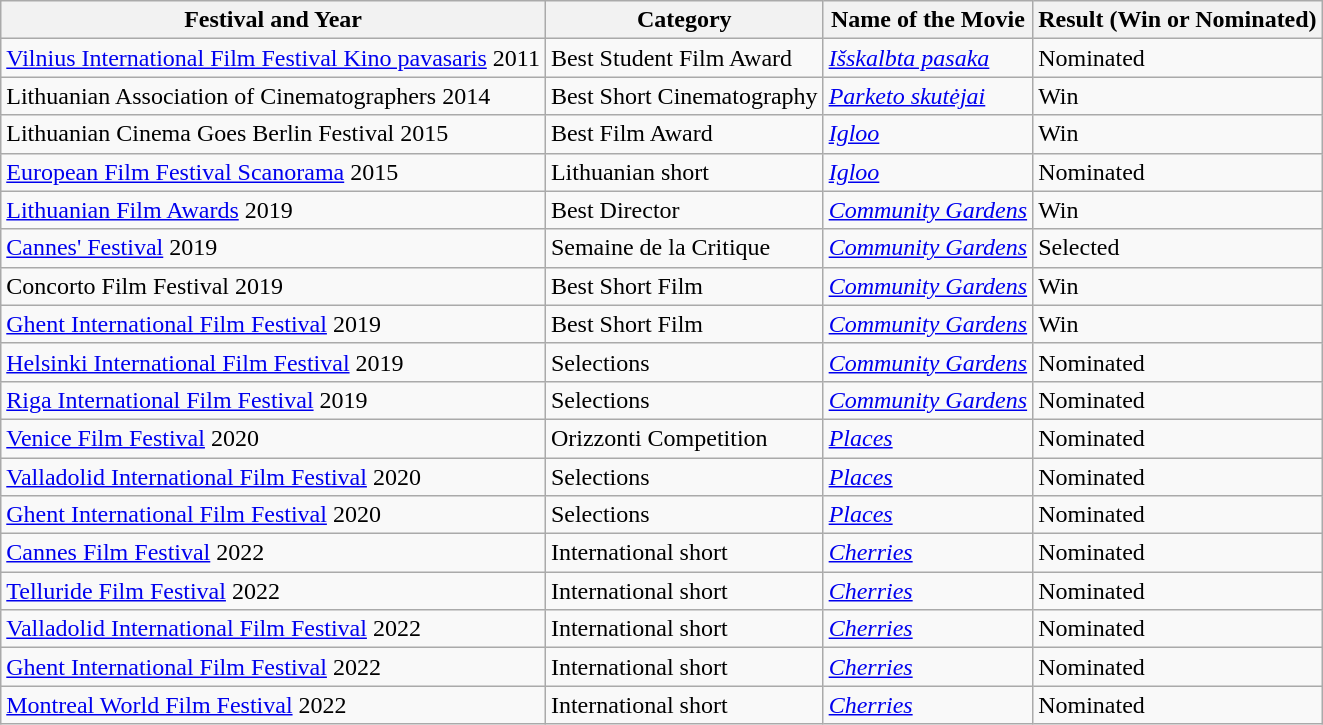<table class="wikitable sortable">
<tr>
<th>Festival and Year</th>
<th>Category</th>
<th>Name of the Movie</th>
<th>Result (Win or Nominated)</th>
</tr>
<tr>
<td><a href='#'>Vilnius International Film Festival Kino pavasaris</a>  2011</td>
<td>Best Student Film Award</td>
<td><em><a href='#'>Išskalbta pasaka</a></em></td>
<td>Nominated</td>
</tr>
<tr>
<td>Lithuanian Association of Cinematographers 2014</td>
<td>Best Short Cinematography</td>
<td><em><a href='#'>Parketo skutėjai</a></em></td>
<td>Win</td>
</tr>
<tr>
<td>Lithuanian Cinema Goes Berlin Festival 2015</td>
<td>Best Film Award</td>
<td><em><a href='#'>Igloo</a></em></td>
<td>Win</td>
</tr>
<tr>
<td><a href='#'>European Film Festival Scanorama</a>  2015</td>
<td>Lithuanian short</td>
<td><em><a href='#'>Igloo</a></em></td>
<td>Nominated</td>
</tr>
<tr>
<td><a href='#'>Lithuanian Film Awards</a> 2019</td>
<td>Best Director</td>
<td><em><a href='#'>Community Gardens</a></em></td>
<td>Win</td>
</tr>
<tr>
<td><a href='#'>Cannes' Festival</a> 2019</td>
<td>Semaine de la Critique</td>
<td><em><a href='#'>Community Gardens</a></em></td>
<td>Selected</td>
</tr>
<tr>
<td>Concorto Film Festival 2019</td>
<td>Best Short Film</td>
<td><em><a href='#'>Community Gardens</a></em></td>
<td>Win</td>
</tr>
<tr>
<td><a href='#'>Ghent International Film Festival</a>  2019</td>
<td>Best Short Film</td>
<td><em><a href='#'>Community Gardens</a></em></td>
<td>Win</td>
</tr>
<tr>
<td><a href='#'>Helsinki International Film Festival</a> 2019</td>
<td>Selections</td>
<td><em><a href='#'>Community Gardens</a></em></td>
<td>Nominated</td>
</tr>
<tr>
<td><a href='#'>Riga International Film Festival</a> 2019</td>
<td>Selections</td>
<td><em><a href='#'>Community Gardens</a></em></td>
<td>Nominated</td>
</tr>
<tr>
<td><a href='#'>Venice Film Festival</a> 2020</td>
<td>Orizzonti Competition</td>
<td><em><a href='#'>Places</a></em></td>
<td>Nominated</td>
</tr>
<tr>
<td><a href='#'>Valladolid International Film Festival</a>  2020</td>
<td>Selections</td>
<td><em><a href='#'>Places</a></em></td>
<td>Nominated</td>
</tr>
<tr>
<td><a href='#'>Ghent International Film Festival</a>  2020</td>
<td>Selections</td>
<td><em><a href='#'>Places</a></em></td>
<td>Nominated</td>
</tr>
<tr>
<td><a href='#'>Cannes Film Festival</a>  2022</td>
<td>International short</td>
<td><em><a href='#'>Cherries</a></em></td>
<td>Nominated</td>
</tr>
<tr>
<td><a href='#'>Telluride Film Festival</a> 2022</td>
<td>International short</td>
<td><em><a href='#'>Cherries</a></em></td>
<td>Nominated</td>
</tr>
<tr>
<td><a href='#'>Valladolid International Film Festival</a> 2022</td>
<td>International short</td>
<td><em><a href='#'>Cherries</a></em></td>
<td>Nominated</td>
</tr>
<tr>
<td><a href='#'>Ghent International Film Festival</a>  2022</td>
<td>International short</td>
<td><em><a href='#'>Cherries</a></em></td>
<td>Nominated</td>
</tr>
<tr>
<td><a href='#'>Montreal World Film Festival</a> 2022</td>
<td>International short</td>
<td><em><a href='#'>Cherries</a></em></td>
<td>Nominated</td>
</tr>
</table>
